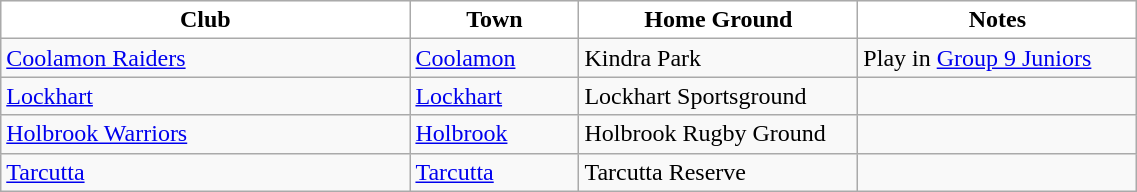<table class="wikitable" style="width: 60%">
<tr>
<th style="background:white; width:22%">Club</th>
<th style="background:white; width:8%">Town</th>
<th style="background:white; width:15%">Home Ground</th>
<th style="background:white; width:15%">Notes</th>
</tr>
<tr>
<td> <a href='#'>Coolamon Raiders</a></td>
<td><a href='#'>Coolamon</a></td>
<td>Kindra Park</td>
<td>Play in <a href='#'>Group 9 Juniors</a></td>
</tr>
<tr>
<td> <a href='#'>Lockhart</a></td>
<td><a href='#'>Lockhart</a></td>
<td>Lockhart Sportsground</td>
<td></td>
</tr>
<tr>
<td> <a href='#'>Holbrook Warriors</a></td>
<td><a href='#'>Holbrook</a></td>
<td>Holbrook Rugby Ground</td>
<td></td>
</tr>
<tr>
<td> <a href='#'>Tarcutta</a></td>
<td><a href='#'>Tarcutta</a></td>
<td>Tarcutta Reserve</td>
<td></td>
</tr>
</table>
